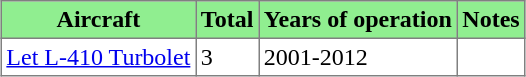<table class="toccolours" border="1" cellpadding="3" style="margin:1em auto; border-collapse:collapse">
<tr bgcolor=lightgreen>
<th>Aircraft</th>
<th>Total</th>
<th>Years of operation</th>
<th>Notes</th>
</tr>
<tr>
<td><a href='#'>Let L-410 Turbolet</a></td>
<td>3</td>
<td>2001-2012</td>
<td></td>
</tr>
</table>
